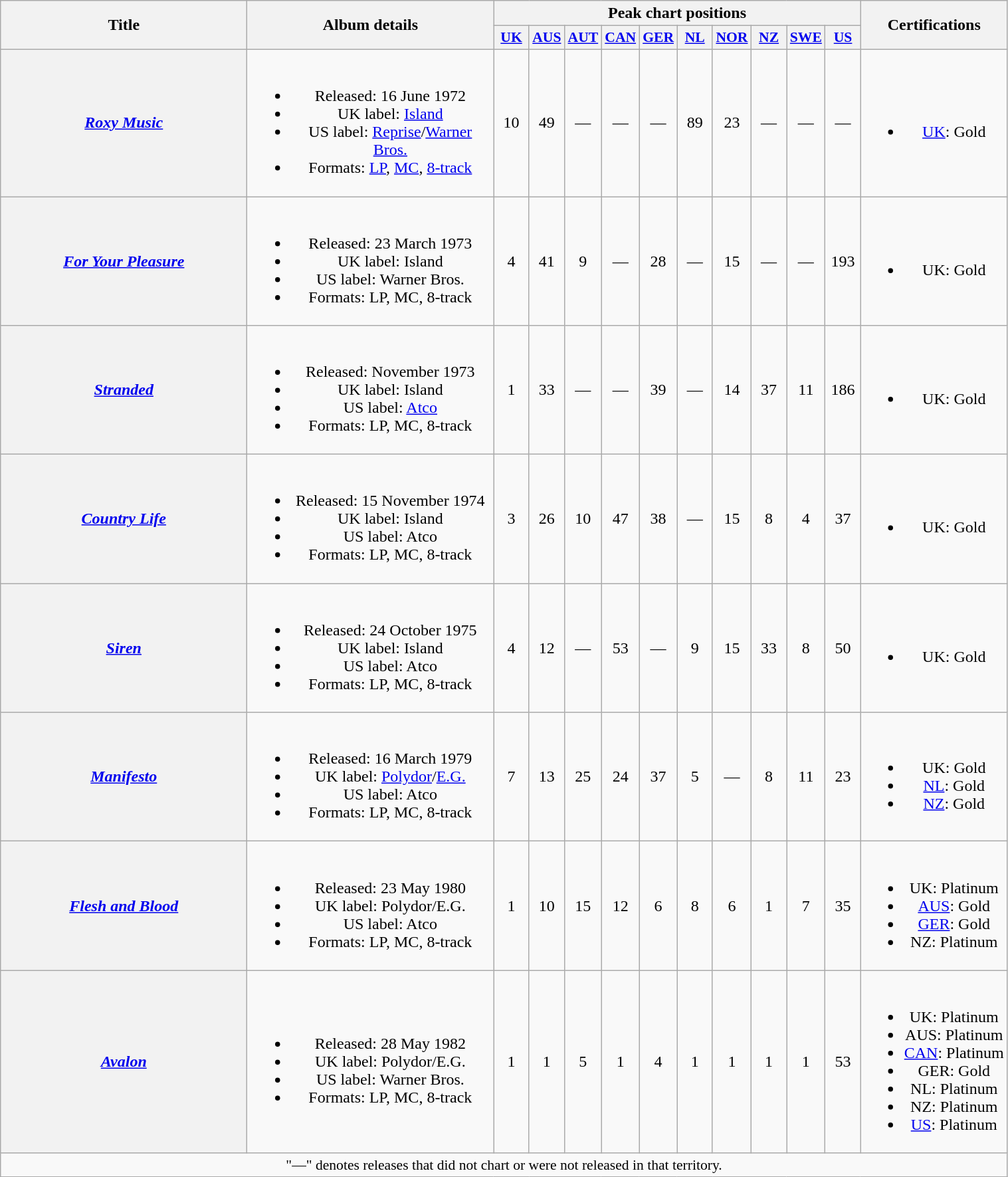<table class="wikitable plainrowheaders" style="text-align:center;">
<tr>
<th scope="col" rowspan="2" style="width:15em;">Title</th>
<th scope="col" rowspan="2" style="width:15em;">Album details</th>
<th scope="col" colspan="10">Peak chart positions</th>
<th scope="col" rowspan="2">Certifications</th>
</tr>
<tr>
<th scope="col" style="width:2em;font-size:90%;"><a href='#'>UK</a><br></th>
<th scope="col" style="width:2em;font-size:90%;"><a href='#'>AUS</a><br></th>
<th scope="col" style="width:2em;font-size:90%;"><a href='#'>AUT</a><br></th>
<th scope="col" style="width:2em;font-size:90%;"><a href='#'>CAN</a><br></th>
<th scope="col" style="width:2em;font-size:90%;"><a href='#'>GER</a><br></th>
<th scope="col" style="width:2em;font-size:90%;"><a href='#'>NL</a><br></th>
<th scope="col" style="width:2em;font-size:90%;"><a href='#'>NOR</a><br></th>
<th scope="col" style="width:2em;font-size:90%;"><a href='#'>NZ</a><br></th>
<th scope="col" style="width:2em;font-size:90%;"><a href='#'>SWE</a><br></th>
<th scope="col" style="width:2em;font-size:90%;"><a href='#'>US</a><br></th>
</tr>
<tr>
<th scope="row"><em><a href='#'>Roxy Music</a></em></th>
<td><br><ul><li>Released: 16 June 1972</li><li>UK label: <a href='#'>Island</a></li><li>US label: <a href='#'>Reprise</a>/<a href='#'>Warner Bros.</a></li><li>Formats: <a href='#'>LP</a>, <a href='#'>MC</a>, <a href='#'>8-track</a></li></ul></td>
<td>10</td>
<td>49</td>
<td>—</td>
<td>—</td>
<td>—</td>
<td>89</td>
<td>23</td>
<td>—</td>
<td>—</td>
<td>—</td>
<td><br><ul><li><a href='#'>UK</a>: Gold</li></ul></td>
</tr>
<tr>
<th scope="row"><em><a href='#'>For Your Pleasure</a></em></th>
<td><br><ul><li>Released: 23 March 1973</li><li>UK label: Island</li><li>US label: Warner Bros.</li><li>Formats: LP, MC, 8-track</li></ul></td>
<td>4</td>
<td>41</td>
<td>9</td>
<td>—</td>
<td>28</td>
<td>—</td>
<td>15</td>
<td>—</td>
<td>—</td>
<td>193</td>
<td><br><ul><li>UK: Gold</li></ul></td>
</tr>
<tr>
<th scope="row"><em><a href='#'>Stranded</a></em></th>
<td><br><ul><li>Released: November 1973</li><li>UK label: Island</li><li>US label: <a href='#'>Atco</a></li><li>Formats: LP, MC, 8-track</li></ul></td>
<td>1</td>
<td>33</td>
<td>—</td>
<td>—</td>
<td>39</td>
<td>—</td>
<td>14</td>
<td>37</td>
<td>11</td>
<td>186</td>
<td><br><ul><li>UK: Gold</li></ul></td>
</tr>
<tr>
<th scope="row"><em><a href='#'>Country Life</a></em></th>
<td><br><ul><li>Released: 15 November 1974</li><li>UK label: Island</li><li>US label: Atco</li><li>Formats: LP, MC, 8-track</li></ul></td>
<td>3</td>
<td>26</td>
<td>10</td>
<td>47</td>
<td>38</td>
<td>—</td>
<td>15</td>
<td>8</td>
<td>4</td>
<td>37</td>
<td><br><ul><li>UK: Gold</li></ul></td>
</tr>
<tr>
<th scope="row"><em><a href='#'>Siren</a></em></th>
<td><br><ul><li>Released: 24 October 1975</li><li>UK label: Island</li><li>US label: Atco</li><li>Formats: LP, MC, 8-track</li></ul></td>
<td>4</td>
<td>12</td>
<td>—</td>
<td>53</td>
<td>—</td>
<td>9</td>
<td>15</td>
<td>33</td>
<td>8</td>
<td>50</td>
<td><br><ul><li>UK: Gold</li></ul></td>
</tr>
<tr>
<th scope="row"><em><a href='#'>Manifesto</a></em></th>
<td><br><ul><li>Released: 16 March 1979</li><li>UK label: <a href='#'>Polydor</a>/<a href='#'>E.G.</a></li><li>US label: Atco</li><li>Formats: LP, MC, 8-track</li></ul></td>
<td>7</td>
<td>13</td>
<td>25</td>
<td>24</td>
<td>37</td>
<td>5</td>
<td>—</td>
<td>8</td>
<td>11</td>
<td>23</td>
<td><br><ul><li>UK: Gold</li><li><a href='#'>NL</a>: Gold</li><li><a href='#'>NZ</a>: Gold</li></ul></td>
</tr>
<tr>
<th scope="row"><em><a href='#'>Flesh and Blood</a></em></th>
<td><br><ul><li>Released: 23 May 1980</li><li>UK label: Polydor/E.G.</li><li>US label: Atco</li><li>Formats: LP, MC, 8-track</li></ul></td>
<td>1</td>
<td>10</td>
<td>15</td>
<td>12</td>
<td>6</td>
<td>8</td>
<td>6</td>
<td>1</td>
<td>7</td>
<td>35</td>
<td><br><ul><li>UK: Platinum</li><li><a href='#'>AUS</a>: Gold</li><li><a href='#'>GER</a>: Gold</li><li>NZ: Platinum</li></ul></td>
</tr>
<tr>
<th scope="row"><em><a href='#'>Avalon</a></em></th>
<td><br><ul><li>Released: 28 May 1982</li><li>UK label: Polydor/E.G.</li><li>US label: Warner Bros.</li><li>Formats: LP, MC, 8-track</li></ul></td>
<td>1</td>
<td>1</td>
<td>5</td>
<td>1</td>
<td>4</td>
<td>1</td>
<td>1</td>
<td>1</td>
<td>1</td>
<td>53</td>
<td><br><ul><li>UK: Platinum</li><li>AUS: Platinum</li><li><a href='#'>CAN</a>: Platinum</li><li>GER: Gold</li><li>NL: Platinum</li><li>NZ: Platinum</li><li><a href='#'>US</a>: Platinum</li></ul></td>
</tr>
<tr>
<td colspan="13" style="font-size:90%">"—" denotes releases that did not chart or were not released in that territory.</td>
</tr>
</table>
